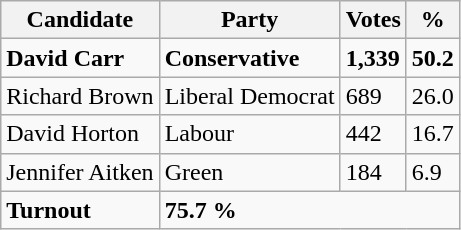<table class="wikitable">
<tr>
<th>Candidate</th>
<th>Party</th>
<th>Votes</th>
<th><strong>%</strong></th>
</tr>
<tr>
<td><strong>David Carr</strong></td>
<td><strong>Conservative</strong></td>
<td><strong>1,339</strong></td>
<td><strong>50.2</strong></td>
</tr>
<tr>
<td>Richard Brown</td>
<td>Liberal Democrat</td>
<td>689</td>
<td>26.0</td>
</tr>
<tr>
<td>David Horton</td>
<td>Labour</td>
<td>442</td>
<td>16.7</td>
</tr>
<tr>
<td>Jennifer Aitken</td>
<td>Green</td>
<td>184</td>
<td>6.9</td>
</tr>
<tr>
<td><strong>Turnout</strong></td>
<td colspan="3"><strong>75.7 %</strong></td>
</tr>
</table>
